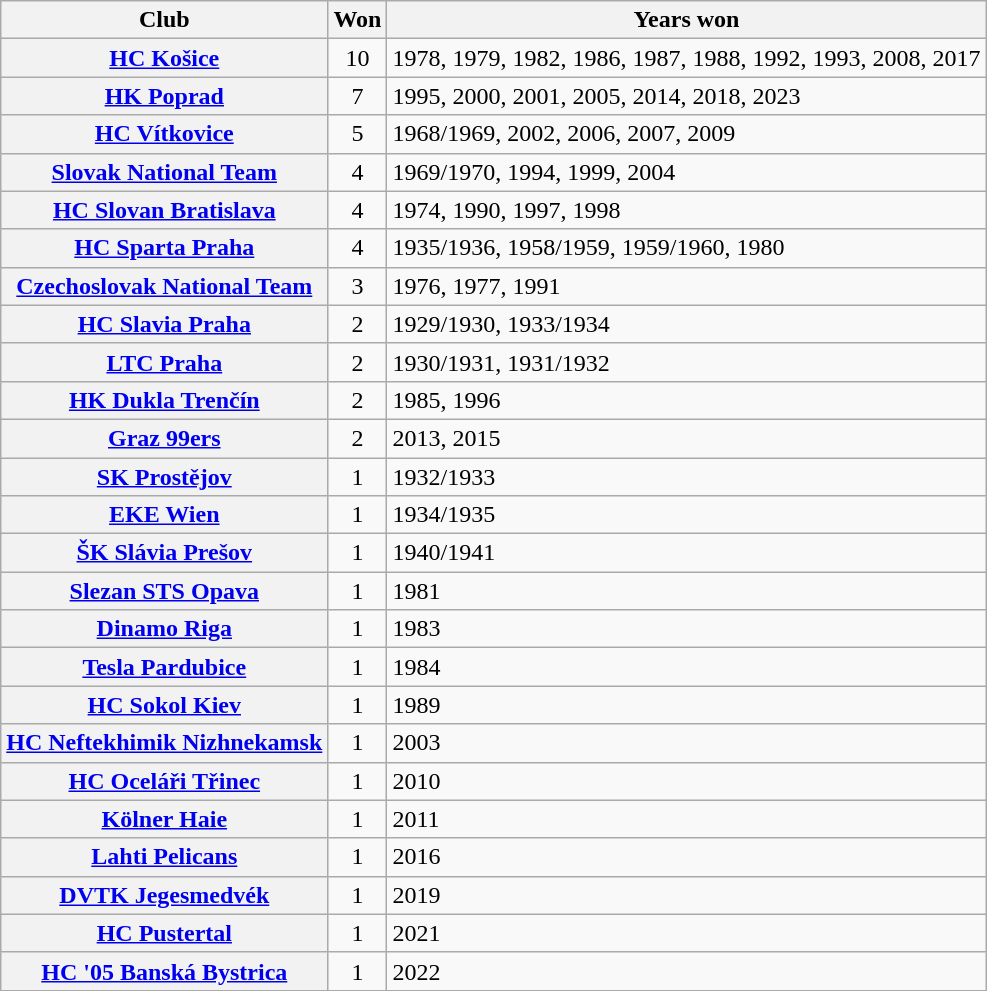<table class="wikitable plainrowheaders sortable">
<tr>
<th scope=col>Club</th>
<th scope=col>Won</th>
<th scope=col>Years won</th>
</tr>
<tr>
<th scope=row> <a href='#'>HC Košice</a></th>
<td align=center>10</td>
<td>1978, 1979, 1982, 1986, 1987, 1988, 1992, 1993, 2008, 2017</td>
</tr>
<tr>
<th scope=row> <a href='#'>HK Poprad</a></th>
<td align=center>7</td>
<td>1995, 2000, 2001, 2005, 2014, 2018, 2023</td>
</tr>
<tr>
<th scope=row> <a href='#'>HC Vítkovice</a></th>
<td align=center>5</td>
<td>1968/1969, 2002, 2006, 2007, 2009</td>
</tr>
<tr>
<th scope=row> <a href='#'>Slovak National Team</a></th>
<td align=center>4</td>
<td>1969/1970, 1994, 1999, 2004</td>
</tr>
<tr>
<th scope=row> <a href='#'>HC Slovan Bratislava</a></th>
<td align=center>4</td>
<td>1974, 1990, 1997, 1998</td>
</tr>
<tr>
<th scope=row> <a href='#'>HC Sparta Praha</a></th>
<td align=center>4</td>
<td>1935/1936, 1958/1959, 1959/1960, 1980</td>
</tr>
<tr>
<th scope=row> <a href='#'>Czechoslovak National Team</a></th>
<td align=center>3</td>
<td>1976, 1977, 1991</td>
</tr>
<tr>
<th scope=row> <a href='#'>HC Slavia Praha</a></th>
<td align=center>2</td>
<td>1929/1930, 1933/1934</td>
</tr>
<tr>
<th scope=row> <a href='#'>LTC Praha</a></th>
<td align=center>2</td>
<td>1930/1931, 1931/1932</td>
</tr>
<tr>
<th scope=row> <a href='#'>HK Dukla Trenčín</a></th>
<td align=center>2</td>
<td>1985, 1996</td>
</tr>
<tr>
<th scope="row"> <a href='#'>Graz 99ers</a></th>
<td align="center">2</td>
<td>2013, 2015</td>
</tr>
<tr>
<th scope=row> <a href='#'>SK Prostějov</a></th>
<td align=center>1</td>
<td>1932/1933</td>
</tr>
<tr>
<th scope=row> <a href='#'>EKE Wien</a></th>
<td align=center>1</td>
<td>1934/1935</td>
</tr>
<tr>
<th scope=row> <a href='#'>ŠK Slávia Prešov</a></th>
<td align=center>1</td>
<td>1940/1941</td>
</tr>
<tr>
<th scope=row> <a href='#'>Slezan STS Opava</a></th>
<td align=center>1</td>
<td>1981</td>
</tr>
<tr>
<th scope=row> <a href='#'>Dinamo Riga</a></th>
<td align=center>1</td>
<td>1983</td>
</tr>
<tr>
<th scope=row> <a href='#'>Tesla Pardubice</a></th>
<td align=center>1</td>
<td>1984</td>
</tr>
<tr>
<th scope=row> <a href='#'>HC Sokol Kiev</a></th>
<td align=center>1</td>
<td>1989</td>
</tr>
<tr>
<th scope=row> <a href='#'>HC Neftekhimik Nizhnekamsk</a></th>
<td align=center>1</td>
<td>2003</td>
</tr>
<tr>
<th scope=row> <a href='#'>HC Oceláři Třinec</a></th>
<td align=center>1</td>
<td>2010</td>
</tr>
<tr>
<th scope=row> <a href='#'>Kölner Haie</a></th>
<td align=center>1</td>
<td>2011</td>
</tr>
<tr>
<th scope=row> <a href='#'>Lahti Pelicans</a></th>
<td align=center>1</td>
<td>2016</td>
</tr>
<tr>
<th scope=row> <a href='#'>DVTK Jegesmedvék</a></th>
<td align=center>1</td>
<td>2019</td>
</tr>
<tr>
<th scope=row> <a href='#'>HC Pustertal</a></th>
<td align=center>1</td>
<td>2021</td>
</tr>
<tr>
<th scope=row> <a href='#'>HC '05 Banská Bystrica</a></th>
<td align=center>1</td>
<td>2022</td>
</tr>
</table>
